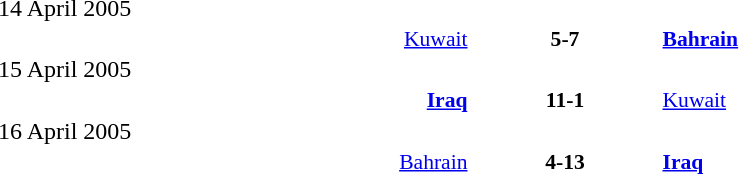<table width=100% cellspacing=1>
<tr>
<th width=25%></th>
<th width=10%></th>
<th></th>
</tr>
<tr>
<td>14 April 2005</td>
</tr>
<tr style=font-size:90%>
<td align=right><a href='#'>Kuwait</a> </td>
<td align=center><strong>5-7</strong></td>
<td><strong> <a href='#'>Bahrain</a></strong></td>
</tr>
<tr>
<td>15 April 2005</td>
</tr>
<tr style=font-size:90%>
<td align=right><strong><a href='#'>Iraq</a> </strong></td>
<td align=center><strong>11-1</strong></td>
<td> <a href='#'>Kuwait</a></td>
</tr>
<tr>
<td>16 April 2005</td>
</tr>
<tr style=font-size:90%>
<td align=right><a href='#'>Bahrain</a> </td>
<td align=center><strong>4-13</strong></td>
<td><strong> <a href='#'>Iraq</a></strong></td>
</tr>
</table>
